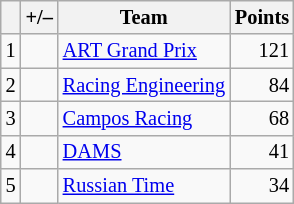<table class="wikitable" style="font-size: 85%;">
<tr>
<th scope="col"></th>
<th scope="col">+/–</th>
<th scope="col">Team</th>
<th scope="col">Points</th>
</tr>
<tr>
<td>1</td>
<td align="left"></td>
<td> <a href='#'>ART Grand Prix</a></td>
<td align="right">121</td>
</tr>
<tr>
<td>2</td>
<td align="left"></td>
<td> <a href='#'>Racing Engineering</a></td>
<td align="right">84</td>
</tr>
<tr>
<td>3</td>
<td align="left"></td>
<td> <a href='#'>Campos Racing</a></td>
<td align="right">68</td>
</tr>
<tr>
<td>4</td>
<td align="left"></td>
<td> <a href='#'>DAMS</a></td>
<td align="right">41</td>
</tr>
<tr>
<td>5</td>
<td align="left"></td>
<td> <a href='#'>Russian Time</a></td>
<td align="right">34</td>
</tr>
</table>
